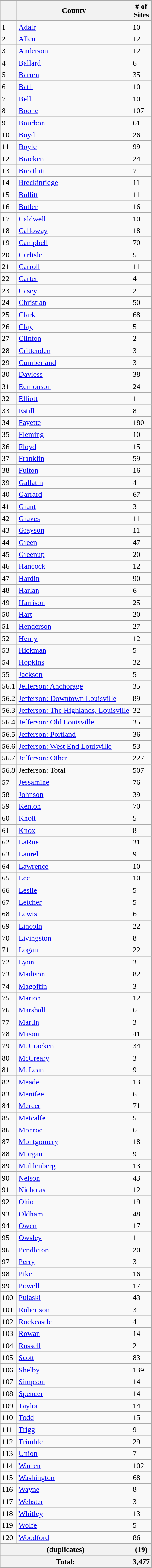<table style="width:100%;">
<tr>
<td style="width:330px; vertical-align:top"><br>

</td>
<td style="width:330px; vertical-align:top; text-align:left;"><br><table class="wikitable sortable">
<tr>
<th></th>
<th><strong>County</strong></th>
<th><strong># of<br>Sites</strong></th>
</tr>
<tr>
<td>1</td>
<td><a href='#'>Adair</a></td>
<td>10</td>
</tr>
<tr>
<td>2</td>
<td><a href='#'>Allen</a></td>
<td>12</td>
</tr>
<tr>
<td>3</td>
<td><a href='#'>Anderson</a></td>
<td>12</td>
</tr>
<tr>
<td>4</td>
<td><a href='#'>Ballard</a></td>
<td>6</td>
</tr>
<tr>
<td>5</td>
<td><a href='#'>Barren</a></td>
<td>35</td>
</tr>
<tr>
<td>6</td>
<td><a href='#'>Bath</a></td>
<td>10</td>
</tr>
<tr>
<td>7</td>
<td><a href='#'>Bell</a></td>
<td>10</td>
</tr>
<tr>
<td>8</td>
<td><a href='#'>Boone</a></td>
<td>107</td>
</tr>
<tr>
<td>9</td>
<td><a href='#'>Bourbon</a></td>
<td>61</td>
</tr>
<tr>
<td>10</td>
<td><a href='#'>Boyd</a></td>
<td>26</td>
</tr>
<tr>
<td>11</td>
<td><a href='#'>Boyle</a></td>
<td>99</td>
</tr>
<tr>
<td>12</td>
<td><a href='#'>Bracken</a></td>
<td>24</td>
</tr>
<tr>
<td>13</td>
<td><a href='#'>Breathitt</a></td>
<td>7</td>
</tr>
<tr>
<td>14</td>
<td><a href='#'>Breckinridge</a></td>
<td>11</td>
</tr>
<tr>
<td>15</td>
<td><a href='#'>Bullitt</a></td>
<td>11</td>
</tr>
<tr>
<td>16</td>
<td><a href='#'>Butler</a></td>
<td>16</td>
</tr>
<tr>
<td>17</td>
<td><a href='#'>Caldwell</a></td>
<td>10</td>
</tr>
<tr>
<td>18</td>
<td><a href='#'>Calloway</a></td>
<td>18</td>
</tr>
<tr>
<td>19</td>
<td><a href='#'>Campbell</a></td>
<td>70</td>
</tr>
<tr>
<td>20</td>
<td><a href='#'>Carlisle</a></td>
<td>5</td>
</tr>
<tr>
<td>21</td>
<td><a href='#'>Carroll</a></td>
<td>11</td>
</tr>
<tr>
<td>22</td>
<td><a href='#'>Carter</a></td>
<td>4</td>
</tr>
<tr>
<td>23</td>
<td><a href='#'>Casey</a></td>
<td>2</td>
</tr>
<tr>
<td>24</td>
<td><a href='#'>Christian</a></td>
<td>50</td>
</tr>
<tr>
<td>25</td>
<td><a href='#'>Clark</a></td>
<td>68</td>
</tr>
<tr>
<td>26</td>
<td><a href='#'>Clay</a></td>
<td>5</td>
</tr>
<tr>
<td>27</td>
<td><a href='#'>Clinton</a></td>
<td>2</td>
</tr>
<tr>
<td>28</td>
<td><a href='#'>Crittenden</a></td>
<td>3</td>
</tr>
<tr>
<td>29</td>
<td><a href='#'>Cumberland</a></td>
<td>3</td>
</tr>
<tr>
<td>30</td>
<td><a href='#'>Daviess</a></td>
<td>38</td>
</tr>
<tr>
<td>31</td>
<td><a href='#'>Edmonson</a></td>
<td>24</td>
</tr>
<tr>
<td>32</td>
<td><a href='#'>Elliott</a></td>
<td>1</td>
</tr>
<tr>
<td>33</td>
<td><a href='#'>Estill</a></td>
<td>8</td>
</tr>
<tr>
<td>34</td>
<td><a href='#'>Fayette</a></td>
<td>180</td>
</tr>
<tr>
<td>35</td>
<td><a href='#'>Fleming</a></td>
<td>10</td>
</tr>
<tr>
<td>36</td>
<td><a href='#'>Floyd</a></td>
<td>15</td>
</tr>
<tr>
<td>37</td>
<td><a href='#'>Franklin</a></td>
<td>59</td>
</tr>
<tr>
<td>38</td>
<td><a href='#'>Fulton</a></td>
<td>16</td>
</tr>
<tr>
<td>39</td>
<td><a href='#'>Gallatin</a></td>
<td>4</td>
</tr>
<tr>
<td>40</td>
<td><a href='#'>Garrard</a></td>
<td>67</td>
</tr>
<tr>
<td>41</td>
<td><a href='#'>Grant</a></td>
<td>3</td>
</tr>
<tr>
<td>42</td>
<td><a href='#'>Graves</a></td>
<td>11</td>
</tr>
<tr>
<td>43</td>
<td><a href='#'>Grayson</a></td>
<td>11</td>
</tr>
<tr>
<td>44</td>
<td><a href='#'>Green</a></td>
<td>47</td>
</tr>
<tr>
<td>45</td>
<td><a href='#'>Greenup</a></td>
<td>20</td>
</tr>
<tr>
<td>46</td>
<td><a href='#'>Hancock</a></td>
<td>12</td>
</tr>
<tr>
<td>47</td>
<td><a href='#'>Hardin</a></td>
<td>90</td>
</tr>
<tr>
<td>48</td>
<td><a href='#'>Harlan</a></td>
<td>6</td>
</tr>
<tr>
<td>49</td>
<td><a href='#'>Harrison</a></td>
<td>25</td>
</tr>
<tr>
<td>50</td>
<td><a href='#'>Hart</a></td>
<td>20</td>
</tr>
<tr>
<td>51</td>
<td><a href='#'>Henderson</a></td>
<td>27</td>
</tr>
<tr>
<td>52</td>
<td><a href='#'>Henry</a></td>
<td>12</td>
</tr>
<tr>
<td>53</td>
<td><a href='#'>Hickman</a></td>
<td>5</td>
</tr>
<tr>
<td>54</td>
<td><a href='#'>Hopkins</a></td>
<td>32</td>
</tr>
<tr>
<td>55</td>
<td><a href='#'>Jackson</a></td>
<td>5</td>
</tr>
<tr>
<td>56.1</td>
<td><a href='#'>Jefferson: Anchorage</a></td>
<td>35</td>
</tr>
<tr>
<td>56.2</td>
<td><a href='#'>Jefferson: Downtown Louisville</a></td>
<td>89</td>
</tr>
<tr>
<td>56.3</td>
<td><a href='#'>Jefferson: The Highlands, Louisville</a></td>
<td>32</td>
</tr>
<tr>
<td>56.4</td>
<td><a href='#'>Jefferson: Old Louisville</a></td>
<td>35</td>
</tr>
<tr>
<td>56.5</td>
<td><a href='#'>Jefferson: Portland</a></td>
<td>36</td>
</tr>
<tr>
<td>56.6</td>
<td><a href='#'>Jefferson: West End Louisville</a></td>
<td>53</td>
</tr>
<tr>
<td>56.7</td>
<td><a href='#'>Jefferson: Other</a></td>
<td>227</td>
</tr>
<tr>
<td>56.8</td>
<td>Jefferson: Total</td>
<td>507</td>
</tr>
<tr>
<td>57</td>
<td><a href='#'>Jessamine</a></td>
<td>76</td>
</tr>
<tr>
<td>58</td>
<td><a href='#'>Johnson</a></td>
<td>39</td>
</tr>
<tr>
<td>59</td>
<td><a href='#'>Kenton</a></td>
<td>70</td>
</tr>
<tr>
<td>60</td>
<td><a href='#'>Knott</a></td>
<td>5</td>
</tr>
<tr>
<td>61</td>
<td><a href='#'>Knox</a></td>
<td>8</td>
</tr>
<tr>
<td>62</td>
<td><a href='#'>LaRue</a></td>
<td>31</td>
</tr>
<tr>
<td>63</td>
<td><a href='#'>Laurel</a></td>
<td>9</td>
</tr>
<tr>
<td>64</td>
<td><a href='#'>Lawrence</a></td>
<td>10</td>
</tr>
<tr>
<td>65</td>
<td><a href='#'>Lee</a></td>
<td>10</td>
</tr>
<tr>
<td>66</td>
<td><a href='#'>Leslie</a></td>
<td>5</td>
</tr>
<tr>
<td>67</td>
<td><a href='#'>Letcher</a></td>
<td>5</td>
</tr>
<tr>
<td>68</td>
<td><a href='#'>Lewis</a></td>
<td>6</td>
</tr>
<tr>
<td>69</td>
<td><a href='#'>Lincoln</a></td>
<td>22</td>
</tr>
<tr>
<td>70</td>
<td><a href='#'>Livingston</a></td>
<td>8</td>
</tr>
<tr>
<td>71</td>
<td><a href='#'>Logan</a></td>
<td>22</td>
</tr>
<tr>
<td>72</td>
<td><a href='#'>Lyon</a></td>
<td>3</td>
</tr>
<tr>
<td>73</td>
<td><a href='#'>Madison</a></td>
<td>82</td>
</tr>
<tr>
<td>74</td>
<td><a href='#'>Magoffin</a></td>
<td>3</td>
</tr>
<tr>
<td>75</td>
<td><a href='#'>Marion</a></td>
<td>12</td>
</tr>
<tr>
<td>76</td>
<td><a href='#'>Marshall</a></td>
<td>6</td>
</tr>
<tr>
<td>77</td>
<td><a href='#'>Martin</a></td>
<td>3</td>
</tr>
<tr>
<td>78</td>
<td><a href='#'>Mason</a></td>
<td>41</td>
</tr>
<tr>
<td>79</td>
<td><a href='#'>McCracken</a></td>
<td>34</td>
</tr>
<tr>
<td>80</td>
<td><a href='#'>McCreary</a></td>
<td>3</td>
</tr>
<tr>
<td>81</td>
<td><a href='#'>McLean</a></td>
<td>9</td>
</tr>
<tr>
<td>82</td>
<td><a href='#'>Meade</a></td>
<td>13</td>
</tr>
<tr>
<td>83</td>
<td><a href='#'>Menifee</a></td>
<td>6</td>
</tr>
<tr>
<td>84</td>
<td><a href='#'>Mercer</a></td>
<td>71</td>
</tr>
<tr>
<td>85</td>
<td><a href='#'>Metcalfe</a></td>
<td>5</td>
</tr>
<tr>
<td>86</td>
<td><a href='#'>Monroe</a></td>
<td>6</td>
</tr>
<tr>
<td>87</td>
<td><a href='#'>Montgomery</a></td>
<td>18</td>
</tr>
<tr>
<td>88</td>
<td><a href='#'>Morgan</a></td>
<td>9</td>
</tr>
<tr>
<td>89</td>
<td><a href='#'>Muhlenberg</a></td>
<td>13</td>
</tr>
<tr>
<td>90</td>
<td><a href='#'>Nelson</a></td>
<td>43</td>
</tr>
<tr>
<td>91</td>
<td><a href='#'>Nicholas</a></td>
<td>12</td>
</tr>
<tr>
<td>92</td>
<td><a href='#'>Ohio</a></td>
<td>19</td>
</tr>
<tr>
<td>93</td>
<td><a href='#'>Oldham</a></td>
<td>48</td>
</tr>
<tr>
<td>94</td>
<td><a href='#'>Owen</a></td>
<td>17</td>
</tr>
<tr>
<td>95</td>
<td><a href='#'>Owsley</a></td>
<td>1</td>
</tr>
<tr>
<td>96</td>
<td><a href='#'>Pendleton</a></td>
<td>20</td>
</tr>
<tr>
<td>97</td>
<td><a href='#'>Perry</a></td>
<td>3</td>
</tr>
<tr>
<td>98</td>
<td><a href='#'>Pike</a></td>
<td>16</td>
</tr>
<tr>
<td>99</td>
<td><a href='#'>Powell</a></td>
<td>17</td>
</tr>
<tr>
<td>100</td>
<td><a href='#'>Pulaski</a></td>
<td>43</td>
</tr>
<tr>
<td>101</td>
<td><a href='#'>Robertson</a></td>
<td>3</td>
</tr>
<tr>
<td>102</td>
<td><a href='#'>Rockcastle</a></td>
<td>4</td>
</tr>
<tr>
<td>103</td>
<td><a href='#'>Rowan</a></td>
<td>14</td>
</tr>
<tr>
<td>104</td>
<td><a href='#'>Russell</a></td>
<td>2</td>
</tr>
<tr>
<td>105</td>
<td><a href='#'>Scott</a></td>
<td>83</td>
</tr>
<tr>
<td>106</td>
<td><a href='#'>Shelby</a></td>
<td>139</td>
</tr>
<tr>
<td>107</td>
<td><a href='#'>Simpson</a></td>
<td>14</td>
</tr>
<tr>
<td>108</td>
<td><a href='#'>Spencer</a></td>
<td>14</td>
</tr>
<tr>
<td>109</td>
<td><a href='#'>Taylor</a></td>
<td>14</td>
</tr>
<tr>
<td>110</td>
<td><a href='#'>Todd</a></td>
<td>15</td>
</tr>
<tr>
<td>111</td>
<td><a href='#'>Trigg</a></td>
<td>9</td>
</tr>
<tr>
<td>112</td>
<td><a href='#'>Trimble</a></td>
<td>29</td>
</tr>
<tr>
<td>113</td>
<td><a href='#'>Union</a></td>
<td>7</td>
</tr>
<tr>
<td>114</td>
<td><a href='#'>Warren</a></td>
<td>102</td>
</tr>
<tr>
<td>115</td>
<td><a href='#'>Washington</a></td>
<td>68</td>
</tr>
<tr>
<td>116</td>
<td><a href='#'>Wayne</a></td>
<td>8</td>
</tr>
<tr>
<td>117</td>
<td><a href='#'>Webster</a></td>
<td>3</td>
</tr>
<tr>
<td>118</td>
<td><a href='#'>Whitley</a></td>
<td>13</td>
</tr>
<tr>
<td>119</td>
<td><a href='#'>Wolfe</a></td>
<td>5</td>
</tr>
<tr>
<td>120</td>
<td><a href='#'>Woodford</a></td>
<td>86</td>
</tr>
<tr class="sortbottom">
<th colspan="2">(duplicates)</th>
<th>(19)</th>
</tr>
<tr class="sortbottom">
<th colspan="2">Total:</th>
<th>3,477</th>
</tr>
</table>
</td>
<td style="width:330px; vertical-align:top"><br>

</td>
</tr>
</table>
